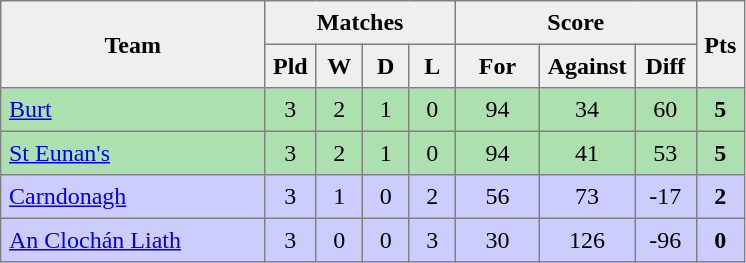<table style=border-collapse:collapse border=1 cellspacing=0 cellpadding=5>
<tr align=center bgcolor=#efefef>
<th rowspan=2 width=165>Team</th>
<th colspan=4>Matches</th>
<th colspan=3>Score</th>
<th rowspan=2width=20>Pts</th>
</tr>
<tr align=center bgcolor=#efefef>
<th width=20>Pld</th>
<th width=20>W</th>
<th width=20>D</th>
<th width=20>L</th>
<th width=45>For</th>
<th width=45>Against</th>
<th width=30>Diff</th>
</tr>
<tr align=center style="background:#ACE1AF;">
<td style="text-align:left;"><a href='#'>Burt</a></td>
<td>3</td>
<td>2</td>
<td>1</td>
<td>0</td>
<td>94</td>
<td>34</td>
<td>60</td>
<td><strong>5</strong></td>
</tr>
<tr align=center style="background:#ACE1AF;">
<td style="text-align:left;"><a href='#'>St Eunan's</a></td>
<td>3</td>
<td>2</td>
<td>1</td>
<td>0</td>
<td>94</td>
<td>41</td>
<td>53</td>
<td><strong>5</strong></td>
</tr>
<tr align=center style="background:#ccccff;">
<td style="text-align:left;"><a href='#'>Carndonagh</a></td>
<td>3</td>
<td>1</td>
<td>0</td>
<td>2</td>
<td>56</td>
<td>73</td>
<td>-17</td>
<td><strong>2</strong></td>
</tr>
<tr align=center style="background:#ccccff;">
<td style="text-align:left;"><a href='#'>An Clochán Liath</a></td>
<td>3</td>
<td>0</td>
<td>0</td>
<td>3</td>
<td>30</td>
<td>126</td>
<td>-96</td>
<td><strong>0</strong></td>
</tr>
</table>
